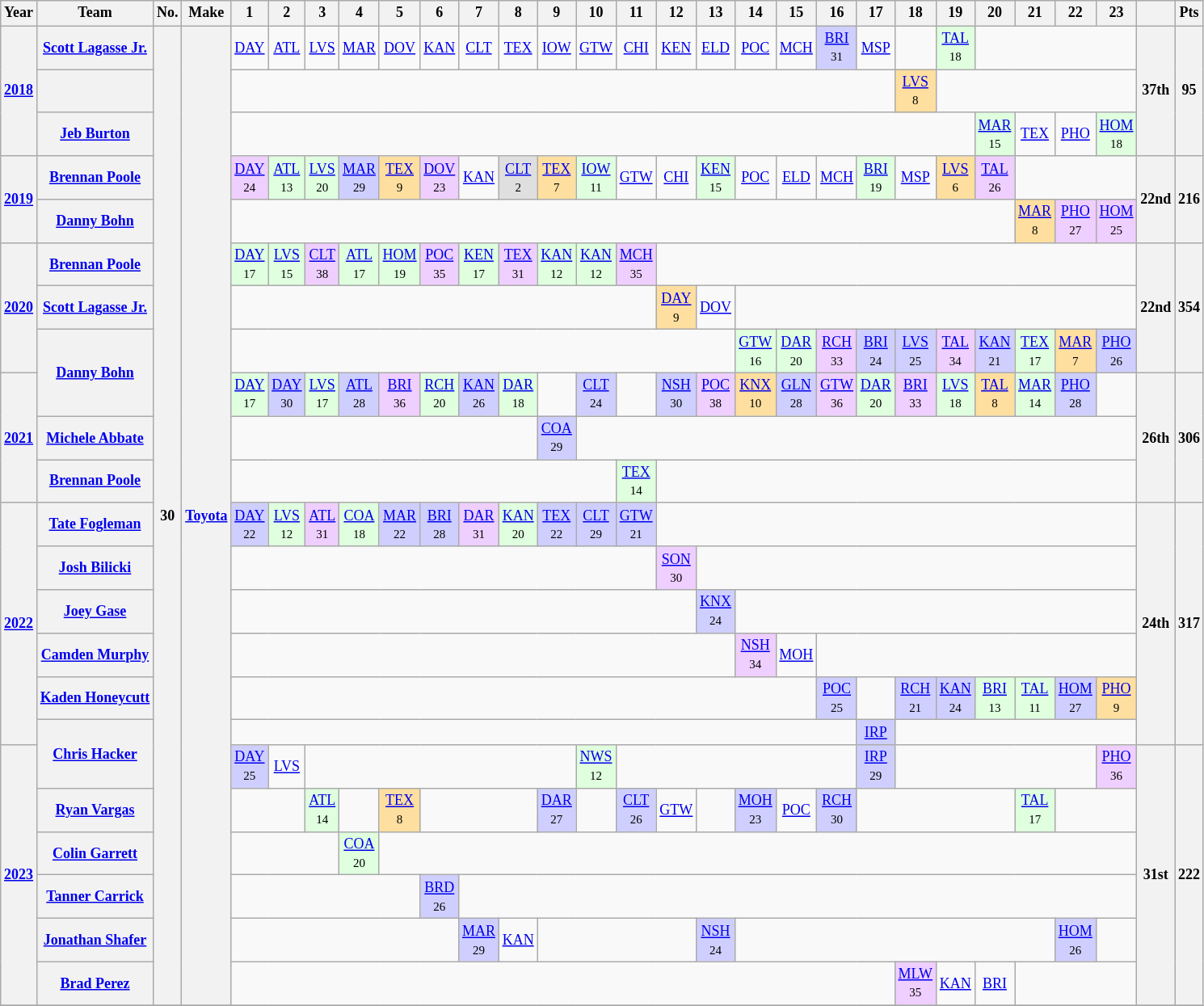<table class="wikitable" style="text-align:center; font-size:75%">
<tr>
<th>Year</th>
<th>Team</th>
<th>No.</th>
<th>Make</th>
<th>1</th>
<th>2</th>
<th>3</th>
<th>4</th>
<th>5</th>
<th>6</th>
<th>7</th>
<th>8</th>
<th>9</th>
<th>10</th>
<th>11</th>
<th>12</th>
<th>13</th>
<th>14</th>
<th>15</th>
<th>16</th>
<th>17</th>
<th>18</th>
<th>19</th>
<th>20</th>
<th>21</th>
<th>22</th>
<th>23</th>
<th></th>
<th>Pts</th>
</tr>
<tr>
<th rowspan=3><a href='#'>2018</a></th>
<th><a href='#'>Scott Lagasse Jr.</a></th>
<th rowspan="23">30</th>
<th rowspan="23"><a href='#'>Toyota</a></th>
<td><a href='#'>DAY</a></td>
<td><a href='#'>ATL</a></td>
<td><a href='#'>LVS</a></td>
<td><a href='#'>MAR</a></td>
<td><a href='#'>DOV</a></td>
<td><a href='#'>KAN</a></td>
<td><a href='#'>CLT</a></td>
<td><a href='#'>TEX</a></td>
<td><a href='#'>IOW</a></td>
<td><a href='#'>GTW</a></td>
<td><a href='#'>CHI</a></td>
<td><a href='#'>KEN</a></td>
<td><a href='#'>ELD</a></td>
<td><a href='#'>POC</a></td>
<td><a href='#'>MCH</a></td>
<td style="background:#CFCFFF;"><a href='#'>BRI</a><br><small>31</small></td>
<td><a href='#'>MSP</a></td>
<td></td>
<td style="background:#DFFFDF;"><a href='#'>TAL</a><br><small>18</small></td>
<td colspan=4></td>
<th rowspan=3>37th</th>
<th rowspan=3>95</th>
</tr>
<tr>
<th></th>
<td colspan=17></td>
<td style="background:#FFDF9F;"><a href='#'>LVS</a><br><small>8</small></td>
<td colspan=5></td>
</tr>
<tr>
<th><a href='#'>Jeb Burton</a></th>
<td colspan=19></td>
<td style="background:#DFFFDF;"><a href='#'>MAR</a><br><small>15</small></td>
<td><a href='#'>TEX</a></td>
<td><a href='#'>PHO</a></td>
<td style="background:#DFFFDF;"><a href='#'>HOM</a><br><small>18</small></td>
</tr>
<tr>
<th rowspan=2><a href='#'>2019</a></th>
<th><a href='#'>Brennan Poole</a></th>
<td style="background:#EFCFFF;"><a href='#'>DAY</a><br><small>24</small></td>
<td style="background:#DFFFDF;"><a href='#'>ATL</a><br><small>13</small></td>
<td style="background:#DFFFDF;"><a href='#'>LVS</a><br><small>20</small></td>
<td style="background:#CFCFFF;"><a href='#'>MAR</a><br><small>29</small></td>
<td style="background:#FFDF9F;"><a href='#'>TEX</a><br><small>9</small></td>
<td style="background:#EFCFFF;"><a href='#'>DOV</a><br><small>23</small></td>
<td><a href='#'>KAN</a></td>
<td style="background:#DFDFDF;"><a href='#'>CLT</a><br><small>2</small></td>
<td style="background:#FFDF9F;"><a href='#'>TEX</a><br><small>7</small></td>
<td style="background:#DFFFDF;"><a href='#'>IOW</a><br><small>11</small></td>
<td><a href='#'>GTW</a></td>
<td><a href='#'>CHI</a></td>
<td style="background:#DFFFDF;"><a href='#'>KEN</a><br><small>15</small></td>
<td><a href='#'>POC</a></td>
<td><a href='#'>ELD</a></td>
<td><a href='#'>MCH</a></td>
<td style="background:#DFFFDF;"><a href='#'>BRI</a><br><small>19</small></td>
<td><a href='#'>MSP</a></td>
<td style="background:#FFDF9F;"><a href='#'>LVS</a><br><small>6</small></td>
<td style="background:#EFCFFF;"><a href='#'>TAL</a><br><small>26</small></td>
<td colspan=3></td>
<th rowspan=2>22nd</th>
<th rowspan=2>216</th>
</tr>
<tr>
<th><a href='#'>Danny Bohn</a></th>
<td colspan=20></td>
<td style="background:#FFDF9F;"><a href='#'>MAR</a><br><small>8</small></td>
<td style="background:#EFCFFF;"><a href='#'>PHO</a><br><small>27</small></td>
<td style="background:#EFCFFF;"><a href='#'>HOM</a><br><small>25</small></td>
</tr>
<tr>
<th rowspan=3><a href='#'>2020</a></th>
<th><a href='#'>Brennan Poole</a></th>
<td style="background:#DFFFDF;"><a href='#'>DAY</a><br><small>17</small></td>
<td style="background:#DFFFDF;"><a href='#'>LVS</a><br><small>15</small></td>
<td style="background:#EFCFFF;"><a href='#'>CLT</a><br><small>38</small></td>
<td style="background:#DFFFDF;"><a href='#'>ATL</a><br><small>17</small></td>
<td style="background:#DFFFDF;"><a href='#'>HOM</a><br><small>19</small></td>
<td style="background:#EFCFFF;"><a href='#'>POC</a><br><small>35</small></td>
<td style="background:#DFFFDF;"><a href='#'>KEN</a><br><small>17</small></td>
<td style="background:#EFCFFF;"><a href='#'>TEX</a><br><small>31</small></td>
<td style="background:#DFFFDF;"><a href='#'>KAN</a><br><small>12</small></td>
<td style="background:#DFFFDF;"><a href='#'>KAN</a><br><small>12</small></td>
<td style="background:#EFCFFF;"><a href='#'>MCH</a><br><small>35</small></td>
<td colspan=12></td>
<th rowspan=3>22nd</th>
<th rowspan=3>354</th>
</tr>
<tr>
<th><a href='#'>Scott Lagasse Jr.</a></th>
<td colspan=11></td>
<td style="background:#FFDF9F;"><a href='#'>DAY</a><br><small>9</small></td>
<td><a href='#'>DOV</a></td>
<td colspan=10></td>
</tr>
<tr>
<th Rowspan=2><a href='#'>Danny Bohn</a></th>
<td colspan=13></td>
<td style="background:#DFFFDF;"><a href='#'>GTW</a><br><small>16</small></td>
<td style="background:#DFFFDF;"><a href='#'>DAR</a><br><small>20</small></td>
<td style="background:#EFCFFF;"><a href='#'>RCH</a><br><small>33</small></td>
<td style="background:#CFCFFF;"><a href='#'>BRI</a><br><small>24</small></td>
<td style="background:#CFCFFF;"><a href='#'>LVS</a><br><small>25</small></td>
<td style="background:#EFCFFF;"><a href='#'>TAL</a><br><small>34</small></td>
<td style="background:#CFCFFF;"><a href='#'>KAN</a><br><small>21</small></td>
<td style="background:#DFFFDF;"><a href='#'>TEX</a><br><small>17</small></td>
<td style="background:#FFDF9F;"><a href='#'>MAR</a><br><small>7</small></td>
<td style="background:#CFCFFF;"><a href='#'>PHO</a><br><small>26</small></td>
</tr>
<tr>
<th Rowspan=3><a href='#'>2021</a></th>
<td style="background:#DFFFDF;"><a href='#'>DAY</a><br><small>17</small></td>
<td style="background:#CFCFFF;"><a href='#'>DAY</a><br><small>30</small></td>
<td style="background:#DFFFDF;"><a href='#'>LVS</a><br><small>17</small></td>
<td style="background:#CFCFFF;"><a href='#'>ATL</a><br><small>28</small></td>
<td style="background:#EFCFFF;"><a href='#'>BRI</a><br><small>36</small></td>
<td style="background:#DFFFDF;"><a href='#'>RCH</a><br><small>20</small></td>
<td style="background:#CFCFFF;"><a href='#'>KAN</a><br><small>26</small></td>
<td style="background:#DFFFDF;"><a href='#'>DAR</a><br><small>18</small></td>
<td></td>
<td style="background:#CFCFFF;"><a href='#'>CLT</a><br><small>24</small></td>
<td></td>
<td style="background:#CFCFFF;"><a href='#'>NSH</a><br><small>30</small></td>
<td style="background:#EFCFFF;"><a href='#'>POC</a><br><small>38</small></td>
<td style="background:#FFDF9F;"><a href='#'>KNX</a><br><small>10</small></td>
<td style="background:#CFCFFF;"><a href='#'>GLN</a><br><small>28</small></td>
<td style="background:#EFCFFF;"><a href='#'>GTW</a><br><small>36</small></td>
<td style="background:#DFFFDF;"><a href='#'>DAR</a><br><small>20</small></td>
<td style="background:#EFCFFF;"><a href='#'>BRI</a><br><small>33</small></td>
<td style="background:#DFFFDF;"><a href='#'>LVS</a><br><small>18</small></td>
<td style="background:#FFDF9F;"><a href='#'>TAL</a><br><small>8</small></td>
<td style="background:#DFFFDF;"><a href='#'>MAR</a><br><small>14</small></td>
<td style="background:#CFCFFF;"><a href='#'>PHO</a><br><small>28</small></td>
<td></td>
<th Rowspan=3>26th</th>
<th Rowspan=3>306</th>
</tr>
<tr>
<th><a href='#'>Michele Abbate</a></th>
<td colspan=8></td>
<td style="background:#CFCFFF;"><a href='#'>COA</a><br><small>29</small></td>
<td colspan=14></td>
</tr>
<tr>
<th><a href='#'>Brennan Poole</a></th>
<td colspan=10></td>
<td style="background:#DFFFDF;"><a href='#'>TEX</a><br><small>14</small></td>
<td colspan=12></td>
</tr>
<tr>
<th Rowspan=6><a href='#'>2022</a></th>
<th><a href='#'>Tate Fogleman</a></th>
<td style="background:#CFCFFF;"><a href='#'>DAY</a><br><small>22</small></td>
<td style="background:#DFFFDF;"><a href='#'>LVS</a><br><small>12</small></td>
<td style="background:#EFCFFF;"><a href='#'>ATL</a><br><small>31</small></td>
<td style="background:#DFFFDF;"><a href='#'>COA</a><br><small>18</small></td>
<td style="background:#CFCFFF;"><a href='#'>MAR</a><br><small>22</small></td>
<td style="background:#CFCFFF;"><a href='#'>BRI</a><br><small>28</small></td>
<td style="background:#EFCFFF;"><a href='#'>DAR</a><br><small>31</small></td>
<td style="background:#DFFFDF;"><a href='#'>KAN</a><br><small>20</small></td>
<td style="background:#CFCFFF;"><a href='#'>TEX</a><br><small>22</small></td>
<td style="background:#CFCFFF;"><a href='#'>CLT</a><br><small>29</small></td>
<td style="background:#CFCFFF;"><a href='#'>GTW</a><br><small>21</small></td>
<td colspan=12></td>
<th Rowspan=6>24th</th>
<th Rowspan=6>317</th>
</tr>
<tr>
<th><a href='#'>Josh Bilicki</a></th>
<td colspan=11></td>
<td style="background:#EFCFFF;"><a href='#'>SON</a><br><small>30</small></td>
<td colspan=11></td>
</tr>
<tr>
<th><a href='#'>Joey Gase</a></th>
<td colspan=12></td>
<td style="background:#CFCFFF;"><a href='#'>KNX</a><br><small>24</small></td>
<td colspan=10></td>
</tr>
<tr>
<th><a href='#'>Camden Murphy</a></th>
<td colspan=13></td>
<td style="background:#EFCFFF;"><a href='#'>NSH</a><br><small>34</small></td>
<td><a href='#'>MOH</a></td>
<td colspan=8></td>
</tr>
<tr>
<th><a href='#'>Kaden Honeycutt</a></th>
<td colspan=15></td>
<td style="background:#CFCFFF;"><a href='#'>POC</a><br><small>25</small></td>
<td></td>
<td style="background:#CFCFFF;"><a href='#'>RCH</a><br><small>21</small></td>
<td style="background:#CFCFFF;"><a href='#'>KAN</a><br><small>24</small></td>
<td style="background:#DFFFDF;"><a href='#'>BRI</a><br><small>13</small></td>
<td style="background:#DFFFDF;"><a href='#'>TAL</a><br><small>11</small></td>
<td style="background:#CFCFFF;"><a href='#'>HOM</a><br><small>27</small></td>
<td style="background:#FFDF9F;"><a href='#'>PHO</a><br><small>9</small></td>
</tr>
<tr>
<th rowspan="2"><a href='#'>Chris Hacker</a></th>
<td colspan=16></td>
<td style="background:#CFCFFF;"><a href='#'>IRP</a><br></td>
<td colspan=6></td>
</tr>
<tr>
<th rowspan="6"><a href='#'>2023</a></th>
<td style="background:#CFCFFF;"><a href='#'>DAY</a><br><small>25</small></td>
<td><a href='#'>LVS</a></td>
<td colspan=7></td>
<td style="background:#DFFFDF;"><a href='#'>NWS</a><br><small>12</small></td>
<td colspan=6></td>
<td style="background:#CFCFFF;"><a href='#'>IRP</a><br><small>29</small></td>
<td colspan=5></td>
<td style="background:#EFCFFF;"><a href='#'>PHO</a><br><small>36</small></td>
<th rowspan=6>31st</th>
<th rowspan=6>222</th>
</tr>
<tr>
<th><a href='#'>Ryan Vargas</a></th>
<td colspan="2"></td>
<td style="background:#DFFFDF;"><a href='#'>ATL</a><br><small>14</small></td>
<td></td>
<td style="background:#FFDF9F;"><a href='#'>TEX</a><br><small>8</small></td>
<td colspan=3></td>
<td style="background:#CFCFFF;"><a href='#'>DAR</a><br><small>27</small></td>
<td></td>
<td style="background:#CFCFFF;"><a href='#'>CLT</a><br><small>26</small></td>
<td><a href='#'>GTW</a></td>
<td></td>
<td style="background:#CFCFFF;"><a href='#'>MOH</a><br><small>23</small></td>
<td><a href='#'>POC</a></td>
<td style="background:#CFCFFF;"><a href='#'>RCH</a><br><small>30</small></td>
<td colspan=4></td>
<td style="background:#DFFFDF;"><a href='#'>TAL</a><br><small>17</small></td>
<td colspan=2></td>
</tr>
<tr>
<th><a href='#'>Colin Garrett</a></th>
<td colspan=3></td>
<td style="background:#DFFFDF;"><a href='#'>COA</a><br><small>20</small></td>
<td colspan=19></td>
</tr>
<tr>
<th><a href='#'>Tanner Carrick</a></th>
<td colspan=5></td>
<td style="background:#CFCFFF;"><a href='#'>BRD</a><br><small>26</small></td>
<td colspan=17></td>
</tr>
<tr>
<th><a href='#'>Jonathan Shafer</a></th>
<td colspan=6></td>
<td style="background:#CFCFFF;"><a href='#'>MAR</a><br><small>29</small></td>
<td><a href='#'>KAN</a></td>
<td colspan=4></td>
<td style="background:#CFCFFF;"><a href='#'>NSH</a><br><small>24</small></td>
<td colspan=8></td>
<td style="background:#CFCFFF;"><a href='#'>HOM</a><br><small>26</small></td>
<td></td>
</tr>
<tr>
<th><a href='#'>Brad Perez</a></th>
<td colspan=17></td>
<td style="background:#EFCFFF;"><a href='#'>MLW</a><br><small>35</small></td>
<td><a href='#'>KAN</a></td>
<td><a href='#'>BRI</a></td>
<td colspan=3></td>
</tr>
<tr>
</tr>
</table>
